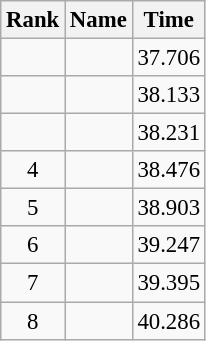<table class="wikitable" style="font-size:95%" style="width:25em;">
<tr>
<th>Rank</th>
<th>Name</th>
<th>Time</th>
</tr>
<tr>
<td align=center></td>
<td></td>
<td>37.706</td>
</tr>
<tr>
<td align=center></td>
<td></td>
<td>38.133</td>
</tr>
<tr>
<td align=center></td>
<td></td>
<td>38.231</td>
</tr>
<tr>
<td align=center>4</td>
<td></td>
<td>38.476</td>
</tr>
<tr>
<td align=center>5</td>
<td></td>
<td>38.903</td>
</tr>
<tr>
<td align=center>6</td>
<td></td>
<td>39.247</td>
</tr>
<tr>
<td align=center>7</td>
<td></td>
<td>39.395</td>
</tr>
<tr>
<td align=center>8</td>
<td></td>
<td>40.286</td>
</tr>
</table>
